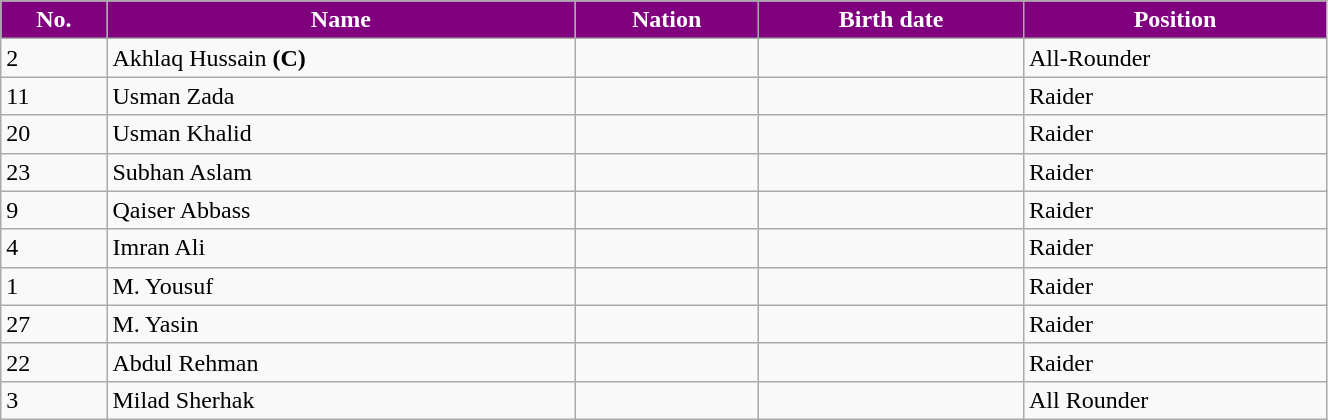<table class="wikitable" style="width:70%;">
<tr>
<th style="background:Purple; color:White; text-align:center;">No.</th>
<th style="background:Purple; color:White; text-align:center;">Name</th>
<th style="background:Purple; color:White; text-align:center;">Nation</th>
<th style="background:Purple; color:White; text-align:center;">Birth date</th>
<th style="background:Purple; color:White; text-align:center;">Position</th>
</tr>
<tr>
<td>2</td>
<td>Akhlaq Hussain <strong>(C)</strong></td>
<td style="text-align:center"></td>
<td></td>
<td>All-Rounder</td>
</tr>
<tr>
<td>11</td>
<td>Usman Zada</td>
<td style="text-align:center"></td>
<td></td>
<td>Raider</td>
</tr>
<tr>
<td>20</td>
<td>Usman Khalid</td>
<td style="text-align:center"></td>
<td></td>
<td>Raider</td>
</tr>
<tr>
<td>23</td>
<td>Subhan Aslam</td>
<td style="text-align:center"></td>
<td></td>
<td>Raider</td>
</tr>
<tr>
<td>9</td>
<td>Qaiser Abbass</td>
<td style="text-align:center"></td>
<td></td>
<td>Raider</td>
</tr>
<tr>
<td>4</td>
<td>Imran Ali</td>
<td style="text-align:center"></td>
<td></td>
<td>Raider</td>
</tr>
<tr>
<td>1</td>
<td>M. Yousuf</td>
<td style="text-align:center"></td>
<td></td>
<td>Raider</td>
</tr>
<tr>
<td>27</td>
<td>M. Yasin</td>
<td style="text-align:center"></td>
<td></td>
<td>Raider</td>
</tr>
<tr>
<td>22</td>
<td>Abdul Rehman</td>
<td style="text-align:center"></td>
<td></td>
<td>Raider</td>
</tr>
<tr>
<td>3</td>
<td>Milad Sherhak</td>
<td style="text-align:center"></td>
<td></td>
<td>All Rounder</td>
</tr>
</table>
